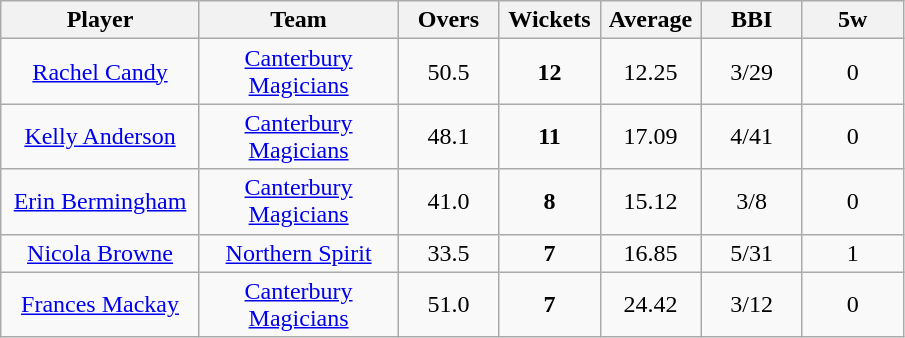<table class="wikitable" style="text-align:center">
<tr>
<th width=125>Player</th>
<th width=125>Team</th>
<th width=60>Overs</th>
<th width=60>Wickets</th>
<th width=60>Average</th>
<th width=60>BBI</th>
<th width=60>5w</th>
</tr>
<tr>
<td><a href='#'>Rachel Candy</a></td>
<td><a href='#'>Canterbury Magicians</a></td>
<td>50.5</td>
<td><strong>12</strong></td>
<td>12.25</td>
<td>3/29</td>
<td>0</td>
</tr>
<tr>
<td><a href='#'>Kelly Anderson</a></td>
<td><a href='#'>Canterbury Magicians</a></td>
<td>48.1</td>
<td><strong>11</strong></td>
<td>17.09</td>
<td>4/41</td>
<td>0</td>
</tr>
<tr>
<td><a href='#'>Erin Bermingham</a></td>
<td><a href='#'>Canterbury Magicians</a></td>
<td>41.0</td>
<td><strong>8</strong></td>
<td>15.12</td>
<td>3/8</td>
<td>0</td>
</tr>
<tr>
<td><a href='#'>Nicola Browne</a></td>
<td><a href='#'>Northern Spirit</a></td>
<td>33.5</td>
<td><strong>7</strong></td>
<td>16.85</td>
<td>5/31</td>
<td>1</td>
</tr>
<tr>
<td><a href='#'>Frances Mackay</a></td>
<td><a href='#'>Canterbury Magicians</a></td>
<td>51.0</td>
<td><strong>7</strong></td>
<td>24.42</td>
<td>3/12</td>
<td>0</td>
</tr>
</table>
